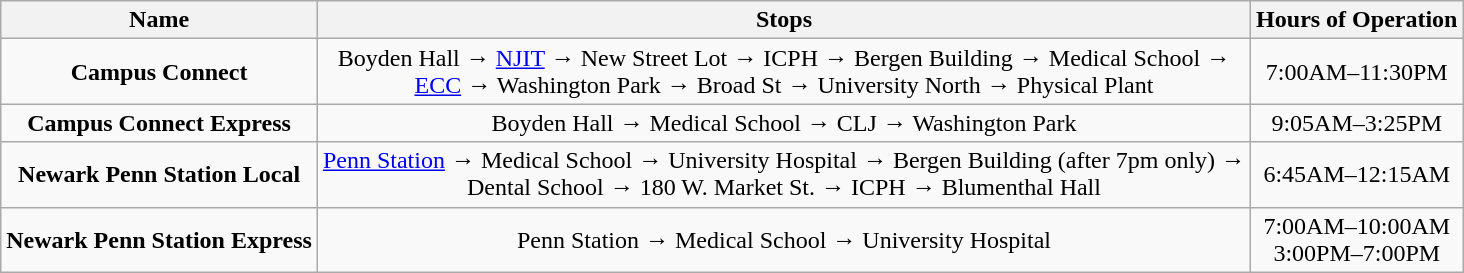<table class="wikitable">
<tr>
<th>Name</th>
<th>Stops</th>
<th>Hours of Operation</th>
</tr>
<tr align="center">
<td><strong>Campus Connect</strong></td>
<td>Boyden Hall → <a href='#'>NJIT</a> → New Street Lot → ICPH → Bergen Building → Medical School →<br><a href='#'>ECC</a> → Washington Park → Broad St → University North → Physical Plant</td>
<td>7:00AM–11:30PM</td>
</tr>
<tr align="center">
<td><strong>Campus Connect Express</strong></td>
<td>Boyden Hall → Medical School → CLJ → Washington Park</td>
<td>9:05AM–3:25PM</td>
</tr>
<tr align="center">
<td><strong>Newark Penn Station Local</strong></td>
<td><a href='#'>Penn Station</a> → Medical School → University Hospital → Bergen Building (after 7pm only) →<br>Dental School → 180 W. Market St. → ICPH → Blumenthal Hall</td>
<td>6:45AM–12:15AM</td>
</tr>
<tr align="center">
<td><strong>Newark Penn Station Express</strong></td>
<td>Penn Station → Medical School → University Hospital</td>
<td>7:00AM–10:00AM<br>3:00PM–7:00PM</td>
</tr>
</table>
